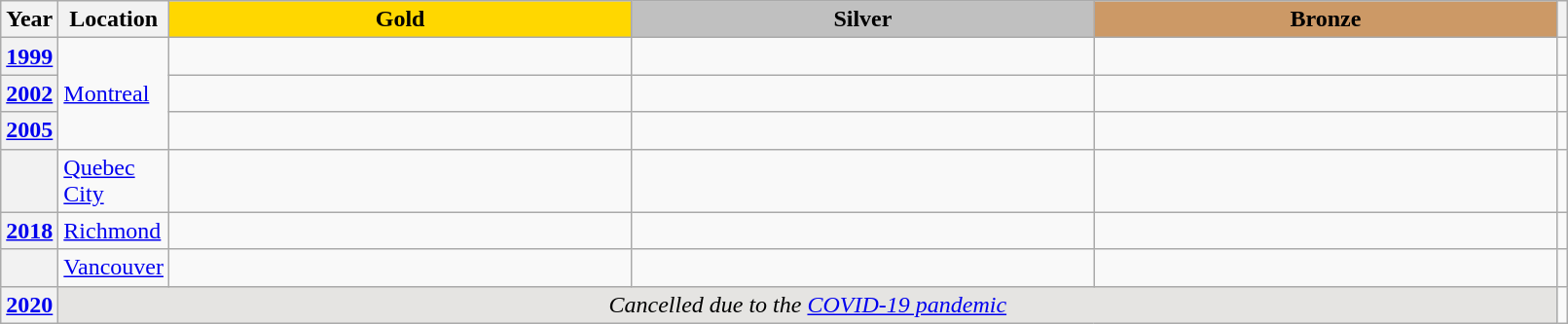<table class="wikitable unsortable" style="text-align:left; width:85%">
<tr>
<th scope="col" style="text-align:center">Year</th>
<th scope="col" style="text-align:center">Location</th>
<td scope="col" style="text-align:center; width:30%; background:gold"><strong>Gold</strong></td>
<td scope="col" style="text-align:center; width:30%; background:silver"><strong>Silver</strong></td>
<td scope="col" style="text-align:center; width:30%; background:#c96"><strong>Bronze</strong></td>
<th scope="col" style="text-align:center"></th>
</tr>
<tr>
<th scope="row" style="text-align:left"><a href='#'>1999</a></th>
<td rowspan="3"><a href='#'>Montreal</a></td>
<td></td>
<td></td>
<td></td>
<td></td>
</tr>
<tr>
<th scope="row" style="text-align:left"><a href='#'>2002</a></th>
<td></td>
<td></td>
<td></td>
<td></td>
</tr>
<tr>
<th scope="row" style="text-align:left"><a href='#'>2005</a></th>
<td></td>
<td></td>
<td></td>
<td></td>
</tr>
<tr>
<th scope="row" style="text-align:left"></th>
<td><a href='#'>Quebec City</a></td>
<td></td>
<td></td>
<td></td>
<td></td>
</tr>
<tr>
<th scope="row" style="text-align:left"><a href='#'>2018</a></th>
<td><a href='#'>Richmond</a></td>
<td></td>
<td></td>
<td></td>
<td></td>
</tr>
<tr>
<th scope="row" style="text-align:left"></th>
<td><a href='#'>Vancouver</a></td>
<td></td>
<td></td>
<td></td>
<td></td>
</tr>
<tr>
<th scope="row" style="text-align:left"><a href='#'>2020</a></th>
<td colspan="4" align="center" bgcolor="e5e4e2"><em>Cancelled due to the <a href='#'>COVID-19 pandemic</a></em></td>
<td></td>
</tr>
</table>
